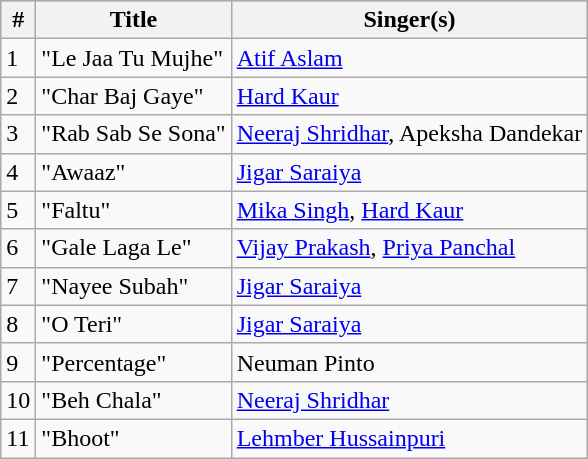<table class="wikitable sortable plainrowheaders">
<tr bgcolor="#CCCCCC" align="center">
<th>#</th>
<th>Title</th>
<th>Singer(s)</th>
</tr>
<tr>
<td>1</td>
<td>"Le Jaa Tu Mujhe"</td>
<td><a href='#'>Atif Aslam</a></td>
</tr>
<tr>
<td>2</td>
<td>"Char Baj Gaye"</td>
<td><a href='#'>Hard Kaur</a></td>
</tr>
<tr>
<td>3</td>
<td>"Rab Sab Se Sona"</td>
<td><a href='#'>Neeraj Shridhar</a>, Apeksha Dandekar</td>
</tr>
<tr>
<td>4</td>
<td>"Awaaz"</td>
<td><a href='#'>Jigar Saraiya</a></td>
</tr>
<tr>
<td>5</td>
<td>"Faltu"</td>
<td><a href='#'>Mika Singh</a>, <a href='#'>Hard Kaur</a></td>
</tr>
<tr>
<td>6</td>
<td>"Gale Laga Le"</td>
<td><a href='#'>Vijay Prakash</a>, <a href='#'>Priya Panchal</a></td>
</tr>
<tr>
<td>7</td>
<td>"Nayee Subah"</td>
<td><a href='#'>Jigar Saraiya</a></td>
</tr>
<tr>
<td>8</td>
<td>"O Teri"</td>
<td><a href='#'>Jigar Saraiya</a></td>
</tr>
<tr>
<td>9</td>
<td>"Percentage"</td>
<td>Neuman Pinto</td>
</tr>
<tr>
<td>10</td>
<td>"Beh Chala"</td>
<td><a href='#'>Neeraj Shridhar</a></td>
</tr>
<tr>
<td>11</td>
<td>"Bhoot"</td>
<td><a href='#'>Lehmber Hussainpuri</a></td>
</tr>
</table>
